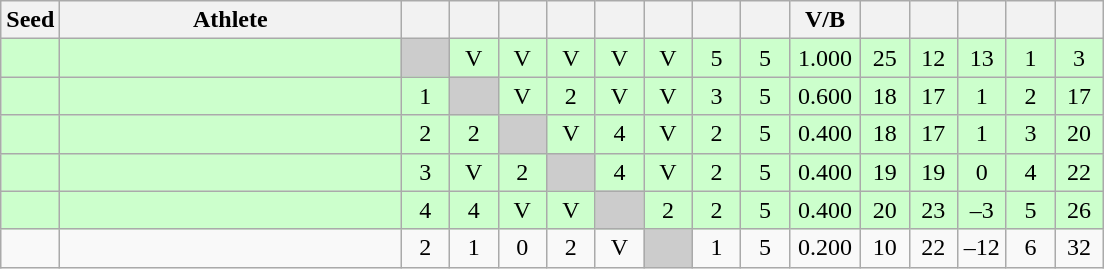<table class="wikitable" style="text-align:center">
<tr>
<th width="25">Seed</th>
<th width="220">Athlete</th>
<th width="25"></th>
<th width="25"></th>
<th width="25"></th>
<th width="25"></th>
<th width="25"></th>
<th width="25"></th>
<th width="25"></th>
<th width="25"></th>
<th width="40">V/B</th>
<th width="25"></th>
<th width="25"></th>
<th width="25"></th>
<th width="25"></th>
<th width="25"></th>
</tr>
<tr bgcolor=ccffcc>
<td></td>
<td align=left></td>
<td bgcolor="#cccccc"></td>
<td>V</td>
<td>V</td>
<td>V</td>
<td>V</td>
<td>V</td>
<td>5</td>
<td>5</td>
<td>1.000</td>
<td>25</td>
<td>12</td>
<td>13</td>
<td>1</td>
<td>3</td>
</tr>
<tr bgcolor=ccffcc>
<td></td>
<td align=left></td>
<td>1</td>
<td bgcolor="#cccccc"></td>
<td>V</td>
<td>2</td>
<td>V</td>
<td>V</td>
<td>3</td>
<td>5</td>
<td>0.600</td>
<td>18</td>
<td>17</td>
<td>1</td>
<td>2</td>
<td>17</td>
</tr>
<tr bgcolor=ccffcc>
<td></td>
<td align=left></td>
<td>2</td>
<td>2</td>
<td bgcolor="#cccccc"></td>
<td>V</td>
<td>4</td>
<td>V</td>
<td>2</td>
<td>5</td>
<td>0.400</td>
<td>18</td>
<td>17</td>
<td>1</td>
<td>3</td>
<td>20</td>
</tr>
<tr bgcolor=ccffcc>
<td></td>
<td align=left></td>
<td>3</td>
<td>V</td>
<td>2</td>
<td bgcolor="#cccccc"></td>
<td>4</td>
<td>V</td>
<td>2</td>
<td>5</td>
<td>0.400</td>
<td>19</td>
<td>19</td>
<td>0</td>
<td>4</td>
<td>22</td>
</tr>
<tr bgcolor=ccffcc>
<td></td>
<td align=left></td>
<td>4</td>
<td>4</td>
<td>V</td>
<td>V</td>
<td bgcolor="#cccccc"></td>
<td>2</td>
<td>2</td>
<td>5</td>
<td>0.400</td>
<td>20</td>
<td>23</td>
<td>–3</td>
<td>5</td>
<td>26</td>
</tr>
<tr>
<td></td>
<td align=left></td>
<td>2</td>
<td>1</td>
<td>0</td>
<td>2</td>
<td>V</td>
<td bgcolor="#cccccc"></td>
<td>1</td>
<td>5</td>
<td>0.200</td>
<td>10</td>
<td>22</td>
<td>–12</td>
<td>6</td>
<td>32</td>
</tr>
</table>
